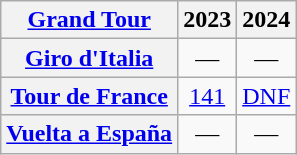<table class="wikitable plainrowheaders">
<tr>
<th scope="col"><a href='#'>Grand Tour</a></th>
<th scope="col">2023</th>
<th scope="col">2024</th>
</tr>
<tr style="text-align:center;">
<th scope="row"> <a href='#'>Giro d'Italia</a></th>
<td>—</td>
<td>—</td>
</tr>
<tr style="text-align:center;">
<th scope="row"> <a href='#'>Tour de France</a></th>
<td><a href='#'>141</a></td>
<td><a href='#'>DNF</a></td>
</tr>
<tr style="text-align:center;">
<th scope="row"> <a href='#'>Vuelta a España</a></th>
<td>—</td>
<td>—</td>
</tr>
</table>
